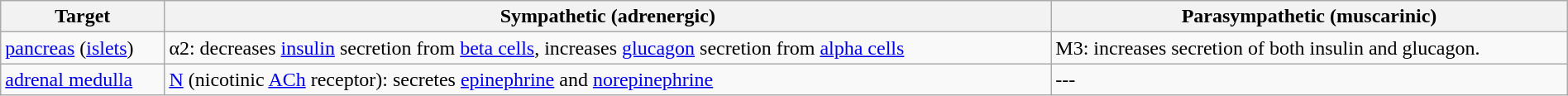<table class="wikitable" width=100%>
<tr>
<th>Target</th>
<th>Sympathetic  (adrenergic)</th>
<th>Parasympathetic (muscarinic)</th>
</tr>
<tr>
<td><a href='#'>pancreas</a> (<a href='#'>islets</a>)</td>
<td>α2: decreases <a href='#'>insulin</a> secretion from <a href='#'>beta cells</a>, increases <a href='#'>glucagon</a> secretion from <a href='#'>alpha cells</a></td>
<td>M3: increases secretion of both insulin and glucagon.</td>
</tr>
<tr>
<td><a href='#'>adrenal medulla</a></td>
<td><a href='#'>N</a> (nicotinic <a href='#'>ACh</a> receptor): secretes <a href='#'>epinephrine</a> and <a href='#'>norepinephrine</a></td>
<td>---</td>
</tr>
</table>
